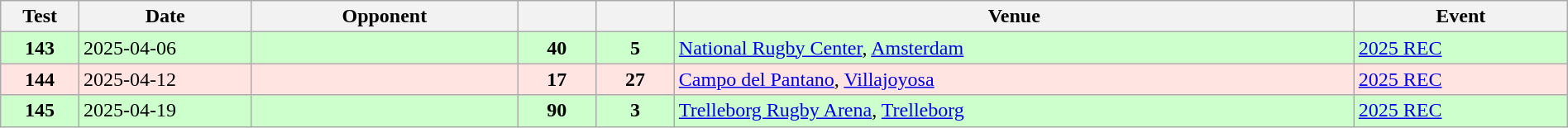<table class="wikitable sortable" style="width:100%">
<tr>
<th style="width:5%">Test</th>
<th style="width:11%">Date</th>
<th style="width:17%">Opponent</th>
<th style="width:5%"></th>
<th style="width:5%"></th>
<th>Venue</th>
<th>Event</th>
</tr>
<tr bgcolor="#ccffcc">
<td align="center"><strong>143</strong></td>
<td>2025-04-06</td>
<td></td>
<td align="center"><strong>40</strong></td>
<td align="center"><strong>5</strong></td>
<td><a href='#'>National Rugby Center</a>, <a href='#'>Amsterdam</a></td>
<td><a href='#'>2025 REC</a></td>
</tr>
<tr bgcolor="FFE4E1">
<td align="center"><strong>144</strong></td>
<td>2025-04-12</td>
<td></td>
<td align="center"><strong>17</strong></td>
<td align="center"><strong>27</strong></td>
<td><a href='#'>Campo del Pantano</a>, <a href='#'>Villajoyosa</a></td>
<td><a href='#'>2025 REC</a></td>
</tr>
<tr bgcolor="#ccffcc">
<td align="center"><strong>145</strong></td>
<td>2025-04-19</td>
<td></td>
<td align="center"><strong>90</strong></td>
<td align="center"><strong>3</strong></td>
<td><a href='#'>Trelleborg Rugby Arena</a>, <a href='#'>Trelleborg</a></td>
<td><a href='#'>2025 REC</a></td>
</tr>
</table>
